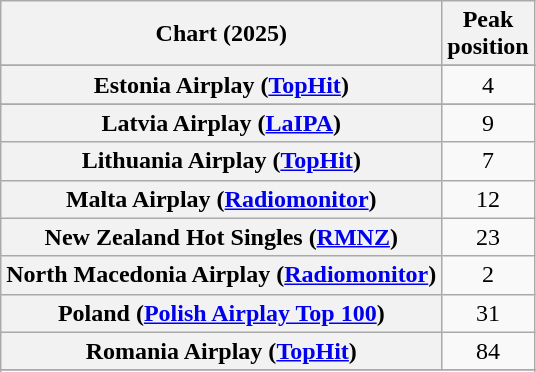<table class="wikitable sortable plainrowheaders" style="text-align:center">
<tr>
<th scope="col">Chart (2025)</th>
<th scope="col">Peak<br>position</th>
</tr>
<tr>
</tr>
<tr>
</tr>
<tr>
</tr>
<tr>
</tr>
<tr>
<th scope="row">Estonia Airplay (<a href='#'>TopHit</a>)</th>
<td>4</td>
</tr>
<tr>
</tr>
<tr>
<th scope="row">Latvia Airplay (<a href='#'>LaIPA</a>)</th>
<td>9</td>
</tr>
<tr>
<th scope="row">Lithuania Airplay (<a href='#'>TopHit</a>)</th>
<td>7</td>
</tr>
<tr>
<th scope="row">Malta Airplay (<a href='#'>Radiomonitor</a>)</th>
<td>12</td>
</tr>
<tr>
<th scope="row">New Zealand Hot Singles (<a href='#'>RMNZ</a>)</th>
<td>23</td>
</tr>
<tr>
<th scope="row">North Macedonia Airplay (<a href='#'>Radiomonitor</a>)</th>
<td>2</td>
</tr>
<tr>
<th scope="row">Poland (<a href='#'>Polish Airplay Top 100</a>)</th>
<td>31</td>
</tr>
<tr>
<th scope="row">Romania Airplay (<a href='#'>TopHit</a>)</th>
<td>84</td>
</tr>
<tr>
</tr>
<tr>
</tr>
<tr>
</tr>
<tr>
</tr>
</table>
